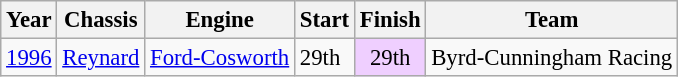<table class="wikitable" style="font-size: 95%;">
<tr>
<th>Year</th>
<th>Chassis</th>
<th>Engine</th>
<th>Start</th>
<th>Finish</th>
<th>Team</th>
</tr>
<tr>
<td><a href='#'>1996</a></td>
<td><a href='#'>Reynard</a></td>
<td><a href='#'>Ford-Cosworth</a></td>
<td>29th</td>
<td align=center style="background:#EFCFFF;">29th</td>
<td>Byrd-Cunningham Racing</td>
</tr>
</table>
